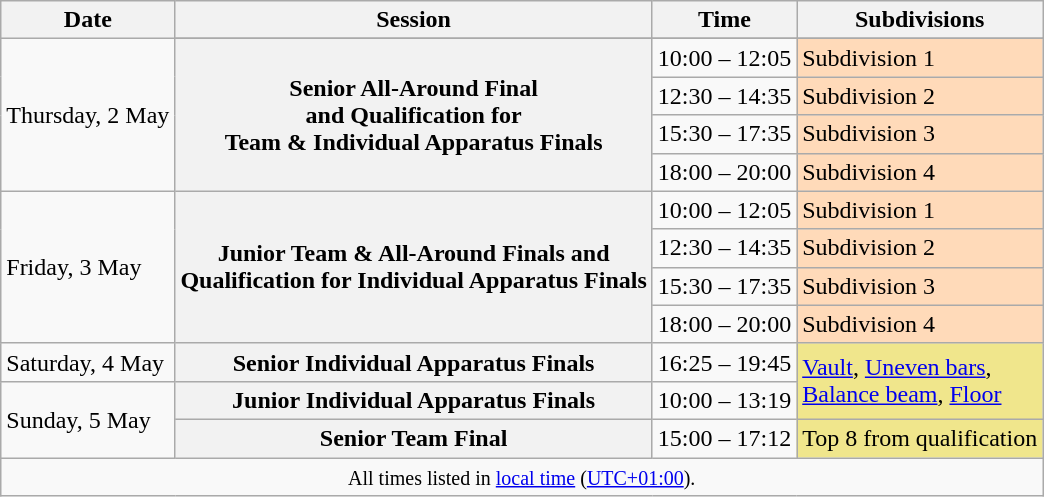<table class="wikitable">
<tr>
<th>Date</th>
<th>Session</th>
<th>Time</th>
<th>Subdivisions</th>
</tr>
<tr>
<td rowspan=5>Thursday, 2 May</td>
</tr>
<tr>
<th rowspan=4>Senior All-Around Final<br>and Qualification for<br>Team & Individual Apparatus Finals</th>
<td>10:00 – 12:05</td>
<td bgcolor="#ffdab9">Subdivision 1</td>
</tr>
<tr>
<td>12:30 – 14:35</td>
<td bgcolor="#ffdab9">Subdivision 2</td>
</tr>
<tr>
<td>15:30 – 17:35</td>
<td bgcolor="#ffdab9">Subdivision 3</td>
</tr>
<tr>
<td>18:00 – 20:00</td>
<td bgcolor="#ffdab9">Subdivision 4</td>
</tr>
<tr>
<td rowspan=4>Friday, 3 May</td>
<th rowspan=4>Junior Team & All-Around Finals and<br>Qualification for Individual Apparatus Finals</th>
<td>10:00 – 12:05</td>
<td bgcolor="#ffdab9">Subdivision 1</td>
</tr>
<tr>
<td>12:30 – 14:35</td>
<td bgcolor="#ffdab9">Subdivision 2</td>
</tr>
<tr>
<td>15:30 – 17:35</td>
<td bgcolor="#ffdab9">Subdivision 3</td>
</tr>
<tr>
<td>18:00 – 20:00</td>
<td bgcolor="#ffdab9">Subdivision 4</td>
</tr>
<tr>
<td>Saturday, 4 May</td>
<th>Senior Individual Apparatus Finals</th>
<td>16:25 – 19:45</td>
<td bgcolor="#f0e68c" rowspan="2"><a href='#'>Vault</a>, <a href='#'>Uneven bars</a>,<br><a href='#'>Balance beam</a>, <a href='#'>Floor</a></td>
</tr>
<tr>
<td rowspan=2>Sunday, 5 May</td>
<th>Junior Individual Apparatus Finals</th>
<td>10:00 – 13:19</td>
</tr>
<tr>
<th>Senior Team Final</th>
<td>15:00 – 17:12</td>
<td bgcolor="#f0e68c">Top 8 from qualification</td>
</tr>
<tr>
<td colspan=4 align=center><small> All times listed in <a href='#'>local time</a> (<a href='#'>UTC+01:00</a>).</small></td>
</tr>
</table>
